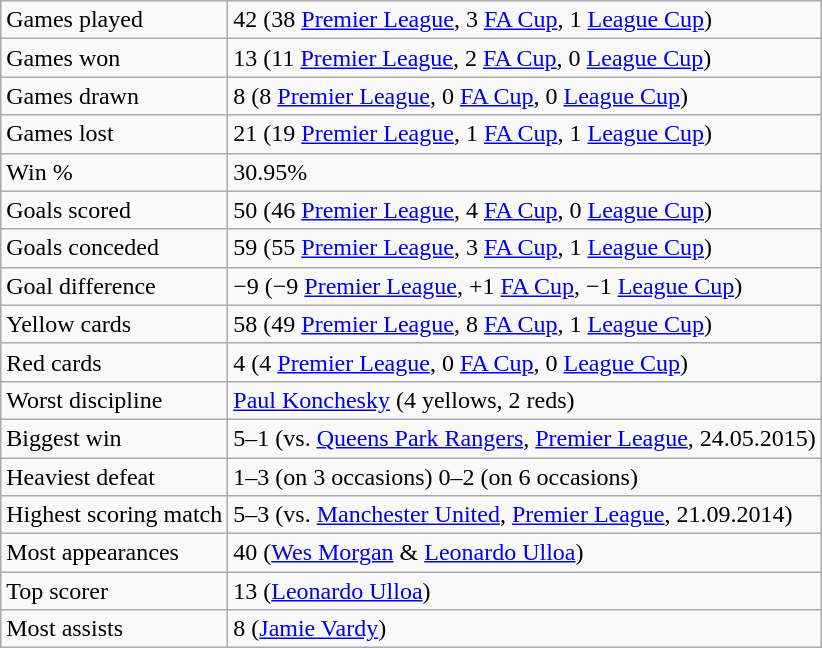<table class="wikitable"  class= style="text-align:left; font-size:95%">
<tr>
<td>Games played</td>
<td>42 (38 <a href='#'>Premier League</a>, 3 <a href='#'>FA Cup</a>, 1 <a href='#'>League Cup</a>)</td>
</tr>
<tr>
<td>Games won</td>
<td>13 (11 <a href='#'>Premier League</a>, 2 <a href='#'>FA Cup</a>, 0 <a href='#'>League Cup</a>)</td>
</tr>
<tr>
<td>Games drawn</td>
<td>8 (8 <a href='#'>Premier League</a>, 0 <a href='#'>FA Cup</a>, 0 <a href='#'>League Cup</a>)</td>
</tr>
<tr>
<td>Games lost</td>
<td>21 (19 <a href='#'>Premier League</a>, 1 <a href='#'>FA Cup</a>, 1 <a href='#'>League Cup</a>)</td>
</tr>
<tr>
<td>Win %</td>
<td>30.95%</td>
</tr>
<tr>
<td>Goals scored</td>
<td>50 (46 <a href='#'>Premier League</a>, 4 <a href='#'>FA Cup</a>, 0 <a href='#'>League Cup</a>)</td>
</tr>
<tr>
<td>Goals conceded</td>
<td>59 (55 <a href='#'>Premier League</a>, 3 <a href='#'>FA Cup</a>, 1 <a href='#'>League Cup</a>)</td>
</tr>
<tr>
<td>Goal difference</td>
<td>−9 (−9 <a href='#'>Premier League</a>, +1 <a href='#'>FA Cup</a>, −1 <a href='#'>League Cup</a>)</td>
</tr>
<tr>
<td>Yellow cards</td>
<td>58 (49 <a href='#'>Premier League</a>, 8 <a href='#'>FA Cup</a>, 1 <a href='#'>League Cup</a>)</td>
</tr>
<tr>
<td>Red cards</td>
<td>4 (4 <a href='#'>Premier League</a>, 0 <a href='#'>FA Cup</a>, 0 <a href='#'>League Cup</a>)</td>
</tr>
<tr>
<td>Worst discipline</td>
<td><a href='#'>Paul Konchesky</a> (4 yellows, 2 reds)</td>
</tr>
<tr>
<td>Biggest win</td>
<td>5–1 (vs. <a href='#'>Queens Park Rangers</a>, <a href='#'>Premier League</a>, 24.05.2015)</td>
</tr>
<tr>
<td>Heaviest defeat</td>
<td>1–3 (on 3 occasions) 0–2 (on 6 occasions)</td>
</tr>
<tr>
<td>Highest scoring match</td>
<td>5–3 (vs. <a href='#'>Manchester United</a>, <a href='#'>Premier League</a>, 21.09.2014)</td>
</tr>
<tr>
<td>Most appearances</td>
<td>40 (<a href='#'>Wes Morgan</a> & <a href='#'>Leonardo Ulloa</a>)</td>
</tr>
<tr>
<td>Top scorer</td>
<td>13 (<a href='#'>Leonardo Ulloa</a>)</td>
</tr>
<tr>
<td>Most assists</td>
<td>8 (<a href='#'>Jamie Vardy</a>)</td>
</tr>
</table>
